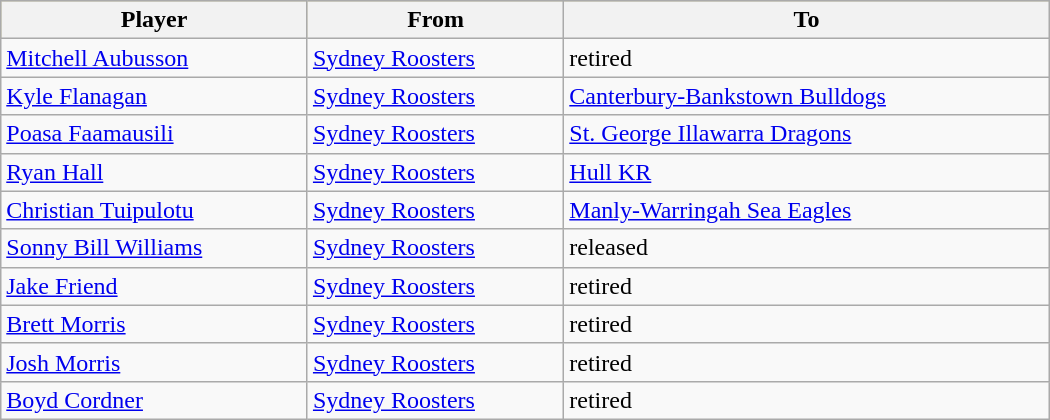<table class="wikitable sortable" style="width:700px;">
<tr bgcolor=#bdb76b>
<th>Player</th>
<th>From</th>
<th>To</th>
</tr>
<tr>
<td data-sort-value="Aubusson, Mitchell"><a href='#'>Mitchell Aubusson</a></td>
<td> <a href='#'>Sydney Roosters</a></td>
<td>retired</td>
</tr>
<tr>
<td data-sort-value="Flanagan, Kyle"><a href='#'>Kyle Flanagan</a></td>
<td> <a href='#'>Sydney Roosters</a></td>
<td> <a href='#'>Canterbury-Bankstown Bulldogs</a></td>
</tr>
<tr>
<td data-sort-value="Faamausili, Poasa"><a href='#'>Poasa Faamausili</a></td>
<td> <a href='#'>Sydney Roosters</a></td>
<td> <a href='#'>St. George Illawarra Dragons</a></td>
</tr>
<tr>
<td data-sort-value="Hall, Ryan"><a href='#'>Ryan Hall</a></td>
<td> <a href='#'>Sydney Roosters</a></td>
<td> <a href='#'>Hull KR</a></td>
</tr>
<tr>
<td data-sort-value="Tuipulotu, Christian"><a href='#'>Christian Tuipulotu</a></td>
<td> <a href='#'>Sydney Roosters</a></td>
<td> <a href='#'>Manly-Warringah Sea Eagles</a></td>
</tr>
<tr>
<td data-sort-value="Williams, Sonny Bill"><a href='#'>Sonny Bill Williams</a></td>
<td> <a href='#'>Sydney Roosters</a></td>
<td>released</td>
</tr>
<tr>
<td data-sort-value="Friend, Jake"><a href='#'>Jake Friend</a></td>
<td> <a href='#'>Sydney Roosters</a></td>
<td>retired</td>
</tr>
<tr>
<td data-sort-value="Morris, Brett"><a href='#'>Brett Morris</a></td>
<td> <a href='#'>Sydney Roosters</a></td>
<td>retired</td>
</tr>
<tr>
<td data-sort-value="Morris, Josh"><a href='#'>Josh Morris</a></td>
<td> <a href='#'>Sydney Roosters</a></td>
<td>retired</td>
</tr>
<tr>
<td data-sort-value="Cordner, Boyd"><a href='#'>Boyd Cordner</a></td>
<td> <a href='#'>Sydney Roosters</a></td>
<td>retired</td>
</tr>
</table>
